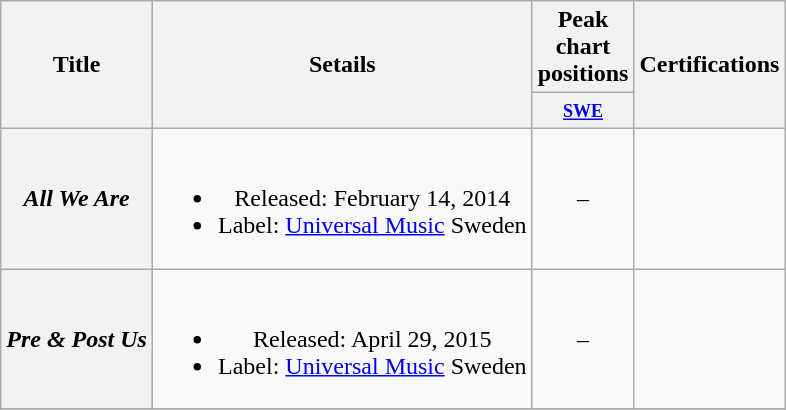<table class="wikitable plainrowheaders" style="text-align:center;">
<tr>
<th scope="col" rowspan="2">Title</th>
<th scope="col" rowspan="2">Setails</th>
<th scope="col" colspan="1">Peak chart positions</th>
<th scope="col" rowspan="2">Certifications</th>
</tr>
<tr>
<th scope="col" style="width:3em;font-size:90%;"><small><a href='#'>SWE</a></small><br></th>
</tr>
<tr>
<th scope="row"><em>All We Are</em></th>
<td><br><ul><li>Released: February 14, 2014</li><li>Label: <a href='#'>Universal Music</a> Sweden</li></ul></td>
<td style="text-align:center;">–</td>
<td align="left"></td>
</tr>
<tr>
<th scope="row"><em>Pre & Post Us</em></th>
<td><br><ul><li>Released: April 29, 2015</li><li>Label: <a href='#'>Universal Music</a> Sweden</li></ul></td>
<td style="text-align:center;">–</td>
<td align="left"></td>
</tr>
<tr>
</tr>
</table>
